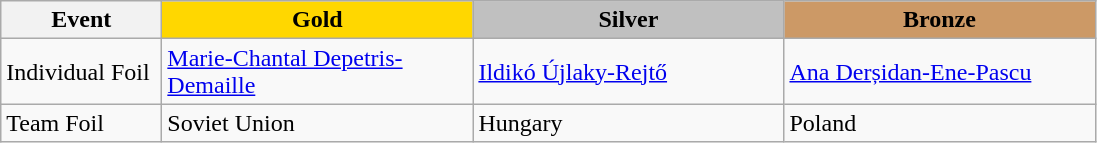<table class="wikitable">
<tr>
<th width="100">Event</th>
<th style="background-color:gold;" width="200"> Gold</th>
<th style="background-color:silver;" width="200"> Silver</th>
<th style="background-color:#CC9966;" width="200"> Bronze</th>
</tr>
<tr>
<td>Individual Foil</td>
<td> <a href='#'>Marie-Chantal Depetris-Demaille</a></td>
<td> <a href='#'>Ildikó Újlaky-Rejtő</a></td>
<td> <a href='#'>Ana Derșidan-Ene-Pascu</a></td>
</tr>
<tr>
<td>Team Foil</td>
<td> Soviet Union</td>
<td> Hungary</td>
<td> Poland</td>
</tr>
</table>
